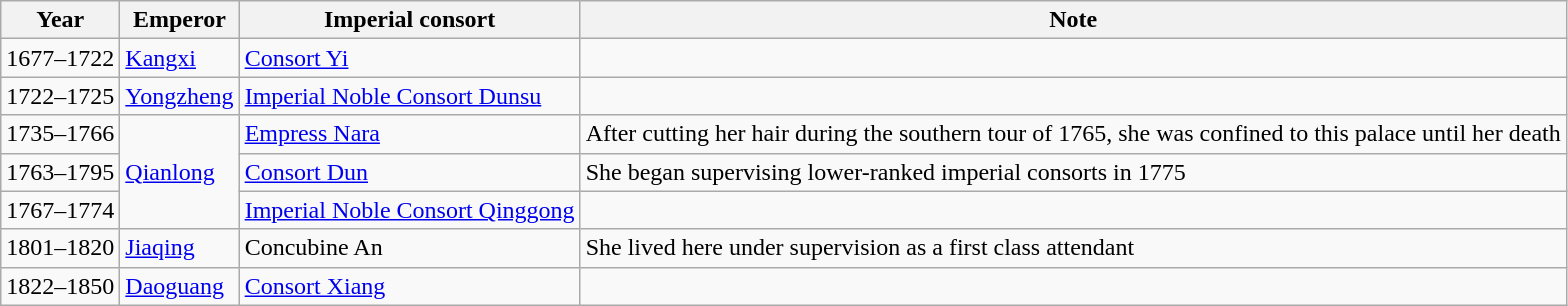<table class="wikitable">
<tr>
<th>Year</th>
<th>Emperor</th>
<th>Imperial consort</th>
<th>Note</th>
</tr>
<tr>
<td>1677–1722</td>
<td><a href='#'>Kangxi</a></td>
<td><a href='#'>Consort Yi</a></td>
<td></td>
</tr>
<tr>
<td>1722–1725</td>
<td><a href='#'>Yongzheng</a></td>
<td><a href='#'>Imperial Noble Consort Dunsu</a></td>
<td></td>
</tr>
<tr>
<td>1735–1766</td>
<td rowspan="3"><a href='#'>Qianlong</a></td>
<td><a href='#'>Empress Nara</a></td>
<td>After cutting her hair during the southern tour of 1765, she was confined to this palace until her death</td>
</tr>
<tr>
<td>1763–1795</td>
<td><a href='#'>Consort Dun</a></td>
<td>She began supervising lower-ranked imperial consorts in 1775</td>
</tr>
<tr>
<td>1767–1774</td>
<td><a href='#'>Imperial Noble Consort Qinggong</a></td>
<td></td>
</tr>
<tr>
<td>1801–1820</td>
<td><a href='#'>Jiaqing</a></td>
<td>Concubine An</td>
<td>She lived here under supervision as a first class attendant</td>
</tr>
<tr>
<td>1822–1850</td>
<td><a href='#'>Daoguang</a></td>
<td><a href='#'>Consort Xiang</a></td>
<td></td>
</tr>
</table>
